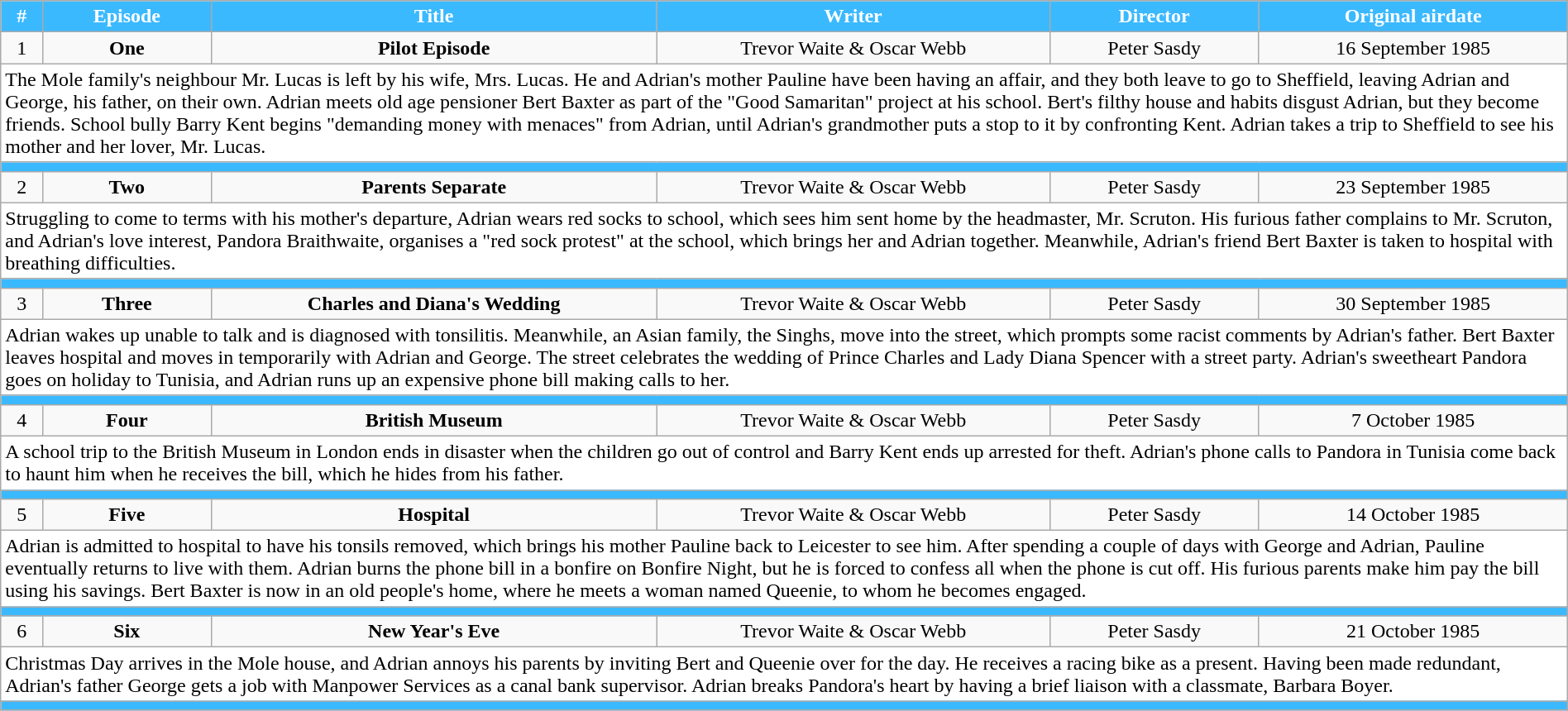<table class="wikitable" style="width:100%;">
<tr>
<th style="background-color: #3BB9FF; color:white">#</th>
<th style="background: #3BB9FF; color:white">Episode</th>
<th style="background: #3BB9FF; color:white">Title</th>
<th style="background: #3BB9FF; color:white">Writer</th>
<th style="background: #3BB9FF; color:white">Director</th>
<th style="background: #3BB9FF; color:white">Original airdate</th>
</tr>
<tr>
<td align="center">1</td>
<td align="center"><strong>One</strong></td>
<td align="center"><strong>Pilot Episode</strong></td>
<td align="center">Trevor Waite & Oscar Webb</td>
<td align="center">Peter Sasdy</td>
<td align="center">16 September 1985</td>
</tr>
<tr>
<td style="background:white" colspan="6">The Mole family's neighbour Mr. Lucas is left by his wife, Mrs. Lucas. He and Adrian's mother Pauline have been having an affair, and they both leave to go to Sheffield, leaving Adrian and George, his father, on their own. Adrian meets old age pensioner Bert Baxter as part of the "Good Samaritan" project at his school. Bert's filthy house and habits disgust Adrian, but they become friends. School bully Barry Kent begins "demanding money with menaces" from Adrian, until Adrian's grandmother puts a stop to it by confronting Kent. Adrian takes a trip to Sheffield to see his mother and her lover, Mr. Lucas.</td>
</tr>
<tr style="background:#3BB9FF; height:2px">
<td colspan="6"></td>
</tr>
<tr>
<td align="center">2</td>
<td align="center"><strong>Two</strong></td>
<td align="center"><strong>Parents Separate</strong></td>
<td align="center">Trevor Waite & Oscar Webb</td>
<td align="center">Peter Sasdy</td>
<td align="center">23 September 1985</td>
</tr>
<tr>
<td style="background:white" colspan="6">Struggling to come to terms with his mother's departure, Adrian wears red socks to school, which sees him sent home by the headmaster, Mr. Scruton. His furious father complains to Mr. Scruton, and Adrian's love interest, Pandora Braithwaite, organises a "red sock protest" at the school, which brings her and Adrian together. Meanwhile, Adrian's friend Bert Baxter is taken to hospital with breathing difficulties.</td>
</tr>
<tr style="background:#3BB9FF; height:2px">
<td colspan="6"></td>
</tr>
<tr>
<td align="center">3</td>
<td align="center"><strong>Three</strong></td>
<td align="center"><strong>Charles and Diana's Wedding</strong></td>
<td align="center">Trevor Waite & Oscar Webb</td>
<td align="center">Peter Sasdy</td>
<td align="center">30 September 1985</td>
</tr>
<tr>
<td style="background:white" colspan="6">Adrian wakes up unable to talk and is diagnosed with tonsilitis. Meanwhile, an Asian family, the Singhs, move into the street, which prompts some racist comments by Adrian's father. Bert Baxter leaves hospital and moves in temporarily with Adrian and George. The street celebrates the wedding of Prince Charles and Lady Diana Spencer with a street party. Adrian's sweetheart Pandora goes on holiday to Tunisia, and Adrian runs up an expensive phone bill making calls to her.</td>
</tr>
<tr style="background:#3BB9FF; height:2px">
<td colspan="6"></td>
</tr>
<tr>
<td align="center">4</td>
<td align="center"><strong>Four</strong></td>
<td align="center"><strong>British Museum</strong></td>
<td align="center">Trevor Waite & Oscar Webb</td>
<td align="center">Peter Sasdy</td>
<td align="center">7 October 1985</td>
</tr>
<tr>
<td style="background:white" colspan="6">A school trip to the British Museum in London ends in disaster when the children go out of control and Barry Kent ends up arrested for theft. Adrian's phone calls to Pandora in Tunisia come back to haunt him when he receives the bill, which he hides from his father.</td>
</tr>
<tr style="background:#3BB9FF; height:2px">
<td colspan="6"></td>
</tr>
<tr>
<td align="center">5</td>
<td align="center"><strong>Five</strong></td>
<td align="center"><strong>Hospital</strong></td>
<td align="center">Trevor Waite & Oscar Webb</td>
<td align="center">Peter Sasdy</td>
<td align="center">14 October 1985</td>
</tr>
<tr>
<td style="background:white" colspan="6">Adrian is admitted to hospital to have his tonsils removed, which brings his mother Pauline back to Leicester to see him. After spending a couple of days with George and Adrian, Pauline eventually returns to live with them. Adrian burns the phone bill in a bonfire on Bonfire Night, but he is forced to confess all when the phone is cut off. His furious parents make him pay the bill using his savings. Bert Baxter is now in an old people's home, where he meets a woman named Queenie, to whom he becomes engaged.</td>
</tr>
<tr style="background:#3BB9FF; height:2px">
<td colspan="6"></td>
</tr>
<tr>
<td align="center">6</td>
<td align="center"><strong>Six</strong></td>
<td align="center"><strong>New Year's Eve</strong></td>
<td align="center">Trevor Waite & Oscar Webb</td>
<td align="center">Peter Sasdy</td>
<td align="center">21 October 1985</td>
</tr>
<tr>
<td style="background:white" colspan="6">Christmas Day arrives in the Mole house, and Adrian annoys his parents by inviting Bert and Queenie over for the day. He receives a racing bike as a present. Having been made redundant, Adrian's father George gets a job with Manpower Services as a canal bank supervisor. Adrian breaks Pandora's heart by having a brief liaison with a classmate, Barbara Boyer.</td>
</tr>
<tr style="background:#3BB9FF; height:2px">
<td colspan="6"></td>
</tr>
</table>
